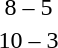<table style="text-align:center">
<tr>
<th width=200></th>
<th width=100></th>
<th width=200></th>
</tr>
<tr>
<td align=right><strong></strong></td>
<td>8 – 5</td>
<td align=left></td>
</tr>
<tr>
<td align=right><strong></strong></td>
<td>10 – 3</td>
<td align=left></td>
</tr>
</table>
